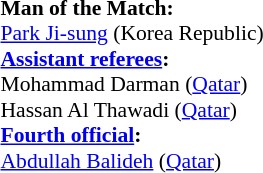<table width=50% style="font-size: 90%">
<tr>
<td><br><strong>Man of the Match:</strong>
<br><a href='#'>Park Ji-sung</a> (Korea Republic)<br><strong><a href='#'>Assistant referees</a>:</strong>
<br>Mohammad Darman (<a href='#'>Qatar</a>)
<br>Hassan Al Thawadi (<a href='#'>Qatar</a>)
<br><strong><a href='#'>Fourth official</a>:</strong>
<br><a href='#'>Abdullah Balideh</a> (<a href='#'>Qatar</a>)</td>
</tr>
</table>
